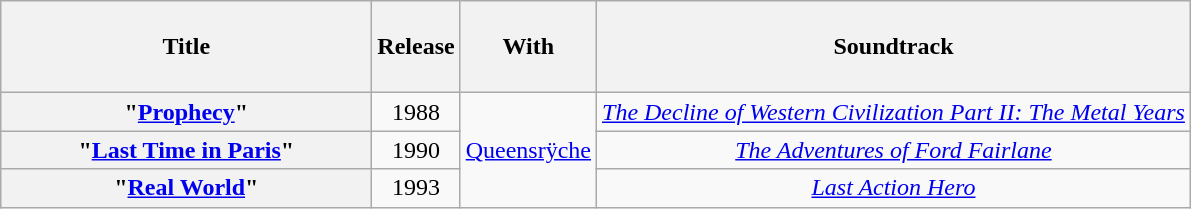<table class="wikitable plainrowheaders" style="text-align:center;">
<tr>
<th scope="col" style="width:15em;"><br>Title<br><br></th>
<th scope="col">Release</th>
<th scope="col">With</th>
<th scope="col">Soundtrack</th>
</tr>
<tr>
<th scope="row">"<a href='#'>Prophecy</a>"</th>
<td>1988</td>
<td rowspan="3"><a href='#'>Queensrÿche</a></td>
<td><em><a href='#'>The Decline of Western Civilization Part II: The Metal Years</a></em></td>
</tr>
<tr>
<th scope="row">"<a href='#'>Last Time in Paris</a>"</th>
<td>1990</td>
<td><em><a href='#'>The Adventures of Ford Fairlane</a></em></td>
</tr>
<tr>
<th scope="row">"<a href='#'>Real World</a>"</th>
<td>1993</td>
<td><em><a href='#'>Last Action Hero</a></em></td>
</tr>
</table>
